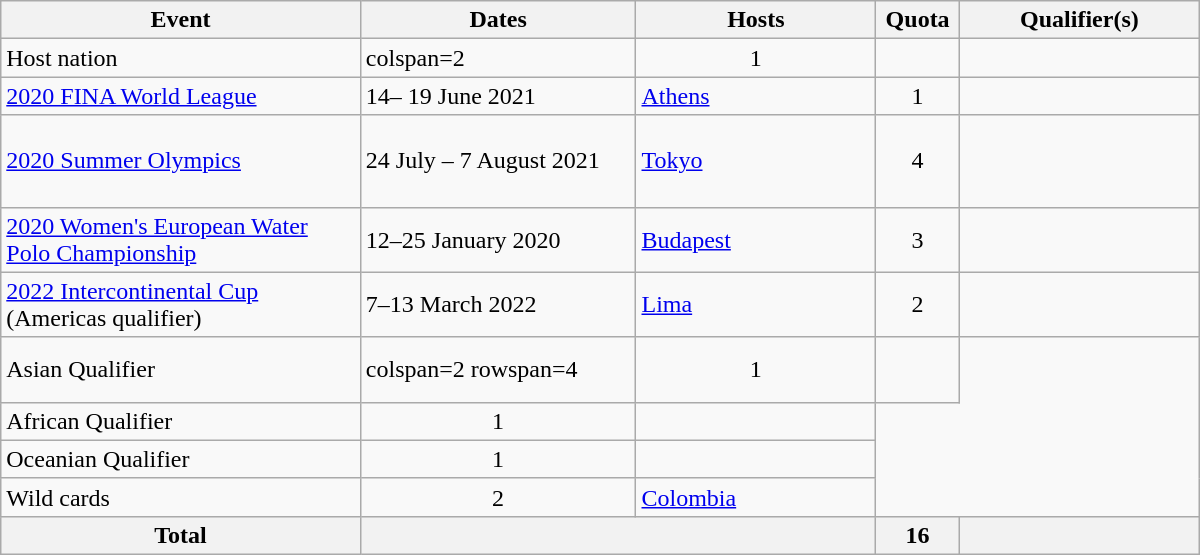<table class="wikitable" style="width: 800px;">
<tr>
<th style="width: 30%;">Event</th>
<th style-"width: 23%;">Dates</th>
<th style="width: 20%;">Hosts</th>
<th style="width: 7%;">Quota</th>
<th style="width: 20%;">Qualifier(s)</th>
</tr>
<tr>
<td>Host nation</td>
<td>colspan=2 </td>
<td align="center">1</td>
<td></td>
</tr>
<tr>
<td><a href='#'>2020 FINA World League</a></td>
<td>14– 19 June 2021</td>
<td> <a href='#'>Athens</a></td>
<td align="center">1</td>
<td><br><s></s></td>
</tr>
<tr>
<td><a href='#'>2020 Summer Olympics</a></td>
<td>24 July – 7 August 2021</td>
<td> <a href='#'>Tokyo</a></td>
<td align="center">4</td>
<td><br><br><br></td>
</tr>
<tr>
<td><a href='#'>2020 Women's European Water Polo Championship</a></td>
<td>12–25 January 2020</td>
<td> <a href='#'>Budapest</a></td>
<td align="center">3</td>
<td><br><br></td>
</tr>
<tr>
<td><a href='#'>2022 Intercontinental Cup</a><br>(Americas qualifier)</td>
<td>7–13 March 2022</td>
<td> <a href='#'>Lima</a></td>
<td align="center">2</td>
<td><br></td>
</tr>
<tr>
<td>Asian Qualifier</td>
<td>colspan=2 rowspan=4 </td>
<td align="center">1</td>
<td><s><br></s><br></td>
</tr>
<tr>
<td>African Qualifier</td>
<td align="center">1</td>
<td></td>
</tr>
<tr>
<td>Oceanian Qualifier</td>
<td align="center">1</td>
<td></td>
</tr>
<tr>
<td>Wild cards</td>
<td align="center">2</td>
<td> <a href='#'>Colombia</a><br></td>
</tr>
<tr>
<th>Total</th>
<th colspan="2"></th>
<th>16</th>
<th></th>
</tr>
</table>
